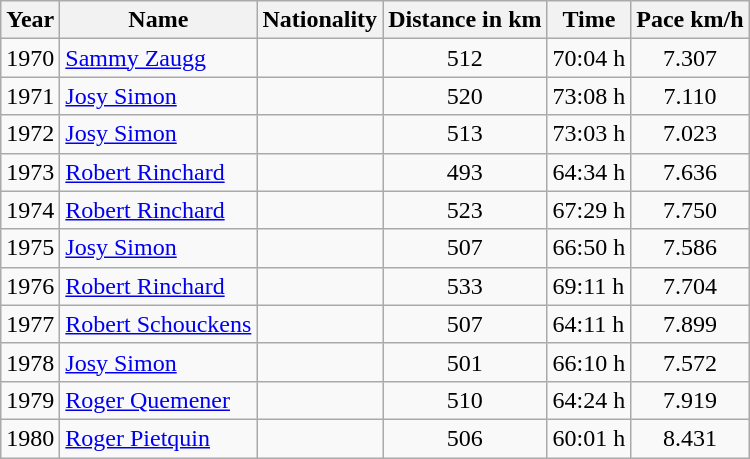<table class="wikitable sortable" BORDER="1" CELLSPACING="0">
<tr ---->
<th>Year</th>
<th>Name</th>
<th>Nationality</th>
<th>Distance in km</th>
<th>Time</th>
<th>Pace km/h</th>
</tr>
<tr ---->
<td>1970</td>
<td><a href='#'>Sammy Zaugg</a></td>
<td></td>
<td style="text-align: center;">512</td>
<td>70:04 h</td>
<td style="text-align: center;">7.307</td>
</tr>
<tr>
<td>1971</td>
<td><a href='#'>Josy Simon</a></td>
<td></td>
<td style="text-align: center;">520</td>
<td>73:08 h</td>
<td style="text-align: center;">7.110</td>
</tr>
<tr>
<td>1972</td>
<td><a href='#'>Josy Simon</a></td>
<td></td>
<td style="text-align: center;">513</td>
<td>73:03 h</td>
<td style="text-align: center;">7.023</td>
</tr>
<tr>
<td>1973</td>
<td><a href='#'>Robert Rinchard</a></td>
<td></td>
<td style="text-align: center;">493</td>
<td>64:34 h</td>
<td style="text-align: center;">7.636</td>
</tr>
<tr>
<td>1974</td>
<td><a href='#'>Robert Rinchard</a></td>
<td></td>
<td style="text-align: center;">523</td>
<td>67:29 h</td>
<td style="text-align: center;">7.750</td>
</tr>
<tr>
<td>1975</td>
<td><a href='#'>Josy Simon</a></td>
<td></td>
<td style="text-align: center;">507</td>
<td>66:50 h</td>
<td style="text-align: center;">7.586</td>
</tr>
<tr>
<td>1976</td>
<td><a href='#'>Robert Rinchard</a></td>
<td></td>
<td style="text-align: center;">533</td>
<td>69:11 h</td>
<td style="text-align: center;">7.704</td>
</tr>
<tr>
<td>1977</td>
<td><a href='#'>Robert Schouckens</a></td>
<td></td>
<td style="text-align: center;">507</td>
<td>64:11 h</td>
<td style="text-align: center;">7.899</td>
</tr>
<tr>
<td>1978</td>
<td><a href='#'>Josy Simon</a></td>
<td></td>
<td style="text-align: center;">501</td>
<td>66:10 h</td>
<td style="text-align: center;">7.572</td>
</tr>
<tr>
<td>1979</td>
<td><a href='#'>Roger Quemener</a></td>
<td></td>
<td style="text-align: center;">510</td>
<td>64:24 h</td>
<td style="text-align: center;">7.919</td>
</tr>
<tr>
<td>1980</td>
<td><a href='#'>Roger Pietquin</a></td>
<td></td>
<td style="text-align: center;">506</td>
<td>60:01 h</td>
<td style="text-align: center;">8.431</td>
</tr>
</table>
